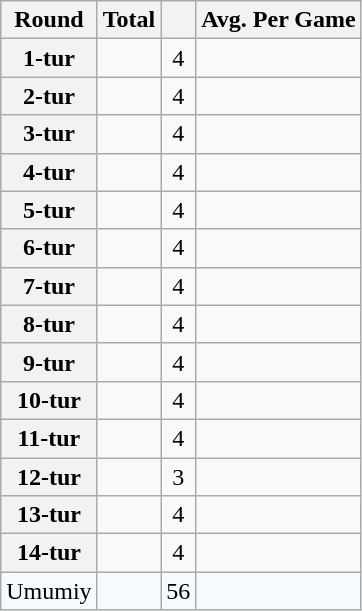<table class="wikitable plainrowheaders sortable" style="text-align:center;">
<tr>
<th>Round</th>
<th>Total</th>
<th></th>
<th>Avg. Per Game</th>
</tr>
<tr>
<th scope="row">1-tur</th>
<td></td>
<td>4</td>
<td></td>
</tr>
<tr>
<th scope="row">2-tur</th>
<td></td>
<td>4</td>
<td></td>
</tr>
<tr>
<th scope="row">3-tur</th>
<td></td>
<td>4</td>
<td></td>
</tr>
<tr>
<th scope="row">4-tur</th>
<td></td>
<td>4</td>
<td></td>
</tr>
<tr>
<th scope="row">5-tur</th>
<td></td>
<td>4</td>
<td></td>
</tr>
<tr>
<th scope="row">6-tur</th>
<td></td>
<td>4</td>
<td></td>
</tr>
<tr>
<th scope="row">7-tur</th>
<td></td>
<td>4</td>
<td></td>
</tr>
<tr>
<th scope="row">8-tur</th>
<td></td>
<td>4</td>
<td></td>
</tr>
<tr>
<th scope="row">9-tur</th>
<td></td>
<td>4</td>
<td></td>
</tr>
<tr>
<th scope="row">10-tur</th>
<td></td>
<td>4</td>
<td></td>
</tr>
<tr>
<th scope="row">11-tur</th>
<td></td>
<td>4</td>
<td></td>
</tr>
<tr>
<th scope="row">12-tur</th>
<td></td>
<td>3</td>
<td></td>
</tr>
<tr>
<th scope="row">13-tur</th>
<td></td>
<td>4</td>
<td></td>
</tr>
<tr>
<th scope="row">14-tur</th>
<td></td>
<td>4</td>
<td></td>
</tr>
<tr style="background:#f4faff;">
<td>Umumiy</td>
<td></td>
<td>56</td>
<td></td>
</tr>
</table>
